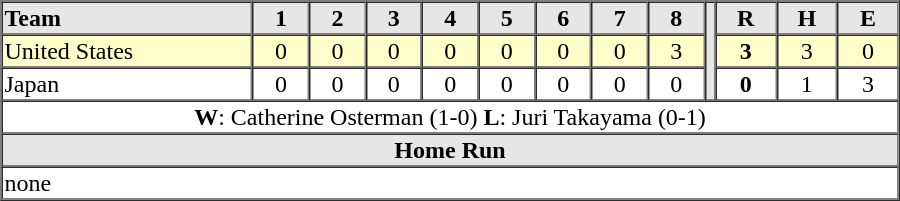<table border=1 cellspacing=0 width=600 style="margin-left:3em;">
<tr style="text-align:center; background-color:#e6e6e6;">
<th align=left width=28%>Team</th>
<th width=33>1</th>
<th width=33>2</th>
<th width=33>3</th>
<th width=33>4</th>
<th width=33>5</th>
<th width=33>6</th>
<th width=33>7</th>
<th width=33>8</th>
<th rowspan="3" width=3></th>
<th width=36>R</th>
<th width=36>H</th>
<th width=36>E</th>
</tr>
<tr style="text-align:center;" bgcolor="#ffffcc">
<td align=left> United States</td>
<td>0</td>
<td>0</td>
<td>0</td>
<td>0</td>
<td>0</td>
<td>0</td>
<td>0</td>
<td>3</td>
<td><strong>3</strong></td>
<td>3</td>
<td>0</td>
</tr>
<tr style="text-align:center;">
<td align=left> Japan</td>
<td>0</td>
<td>0</td>
<td>0</td>
<td>0</td>
<td>0</td>
<td>0</td>
<td>0</td>
<td>0</td>
<td><strong>0</strong></td>
<td>1</td>
<td>3</td>
</tr>
<tr style="text-align:center;">
<td colspan=13><strong>W</strong>: Catherine Osterman (1-0) <strong>L</strong>: Juri Takayama (0-1)</td>
</tr>
<tr style="text-align:center; background-color:#e6e6e6;">
<th colspan=13>Home Run</th>
</tr>
<tr style="text-align:left;">
<td colspan=13>none</td>
</tr>
</table>
